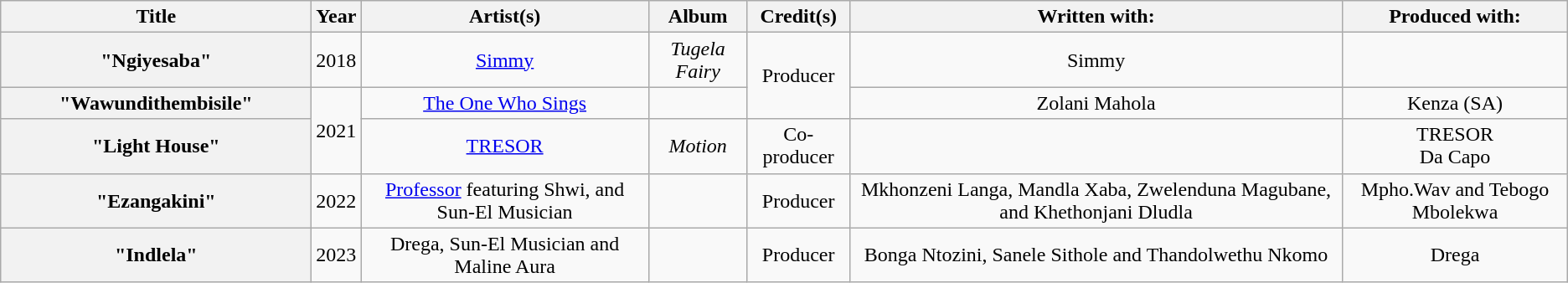<table class="wikitable plainrowheaders" style="text-align:center;">
<tr>
<th scope="col" style="width:15em;">Title</th>
<th scope="col" style="width:1em;">Year</th>
<th scope="col">Artist(s)</th>
<th scope="col">Album</th>
<th scope="col">Credit(s)</th>
<th scope="col">Written with:</th>
<th scope="col">Produced with:</th>
</tr>
<tr>
<th scope="row">"Ngiyesaba"</th>
<td>2018</td>
<td><a href='#'>Simmy</a></td>
<td><em>Tugela Fairy</em></td>
<td rowspan="2">Producer</td>
<td>Simmy</td>
<td></td>
</tr>
<tr>
<th scope="row">"Wawundithembisile"</th>
<td rowspan="2">2021</td>
<td><a href='#'>The One Who Sings</a></td>
<td></td>
<td>Zolani Mahola</td>
<td>Kenza (SA)</td>
</tr>
<tr>
<th Scope="row">"Light House"</th>
<td><a href='#'>TRESOR</a></td>
<td><em>Motion</em></td>
<td>Co-producer</td>
<td></td>
<td>TRESOR<br>Da Capo</td>
</tr>
<tr>
<th scope="row">"Ezangakini"</th>
<td>2022</td>
<td><a href='#'>Professor</a> featuring Shwi, and  Sun-El Musician</td>
<td></td>
<td>Producer</td>
<td>Mkhonzeni Langa, Mandla Xaba, Zwelenduna Magubane, and Khethonjani Dludla</td>
<td>Mpho.Wav and Tebogo Mbolekwa</td>
</tr>
<tr>
<th scope="row">"Indlela"</th>
<td>2023</td>
<td>Drega, Sun-El Musician and Maline Aura</td>
<td></td>
<td>Producer</td>
<td>Bonga Ntozini, Sanele Sithole and Thandolwethu Nkomo</td>
<td>Drega</td>
</tr>
</table>
